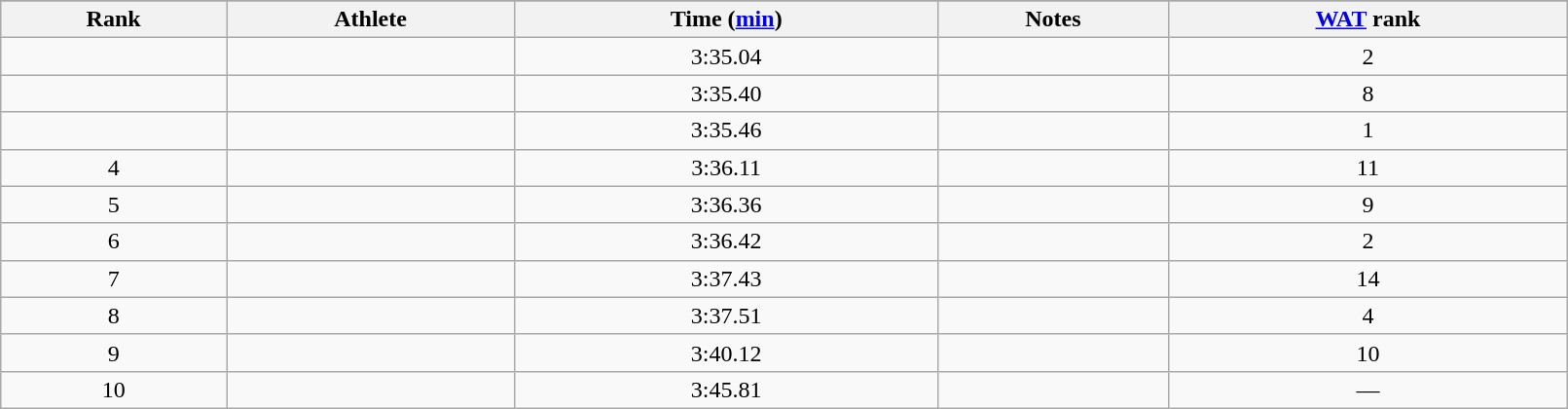<table class="wikitable" width=85%>
<tr>
</tr>
<tr>
<th>Rank</th>
<th>Athlete</th>
<th>Time (<a href='#'>min</a>)</th>
<th>Notes</th>
<th><a href='#'>WAT</a> rank</th>
</tr>
<tr align="center">
<td></td>
<td align="left"></td>
<td>3:35.04</td>
<td></td>
<td>2</td>
</tr>
<tr align="center">
<td></td>
<td align="left"></td>
<td>3:35.40</td>
<td></td>
<td>8</td>
</tr>
<tr align="center">
<td></td>
<td align="left"></td>
<td>3:35.46</td>
<td></td>
<td>1</td>
</tr>
<tr align="center">
<td>4</td>
<td align="left"></td>
<td>3:36.11</td>
<td></td>
<td>11</td>
</tr>
<tr align="center">
<td>5</td>
<td align="left"></td>
<td>3:36.36</td>
<td></td>
<td>9</td>
</tr>
<tr align="center">
<td>6</td>
<td align="left"></td>
<td>3:36.42</td>
<td></td>
<td>2</td>
</tr>
<tr align="center">
<td>7</td>
<td align="left"></td>
<td>3:37.43</td>
<td></td>
<td>14</td>
</tr>
<tr align="center">
<td>8</td>
<td align="left"></td>
<td>3:37.51</td>
<td></td>
<td>4</td>
</tr>
<tr align="center">
<td>9</td>
<td align="left"></td>
<td>3:40.12</td>
<td></td>
<td>10</td>
</tr>
<tr align="center">
<td>10</td>
<td align="left"></td>
<td>3:45.81</td>
<td></td>
<td>—</td>
</tr>
</table>
